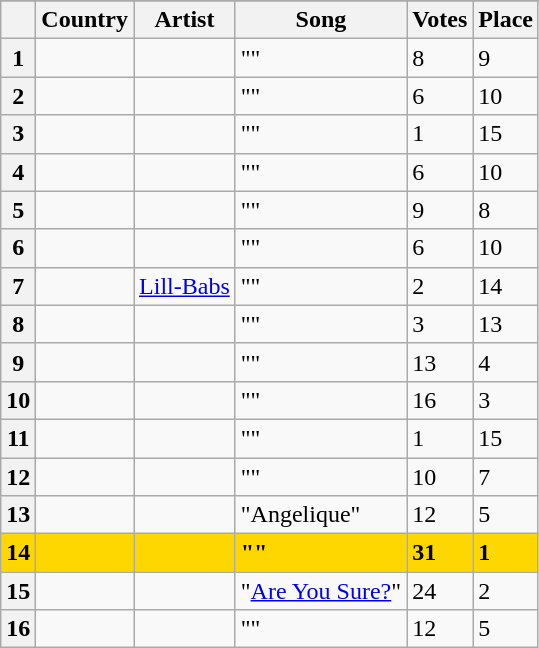<table class="sortable wikitable plainrowheaders">
<tr>
</tr>
<tr>
<th scope="col"></th>
<th scope="col">Country</th>
<th scope="col">Artist</th>
<th scope="col">Song</th>
<th scope="col" class="unsortable">Votes</th>
<th scope="col">Place</th>
</tr>
<tr>
<th scope="row" style="text-align:center;">1</th>
<td></td>
<td></td>
<td>""</td>
<td>8</td>
<td>9</td>
</tr>
<tr>
<th scope="row" style="text-align:center;">2</th>
<td></td>
<td></td>
<td>""</td>
<td>6</td>
<td>10</td>
</tr>
<tr>
<th scope="row" style="text-align:center;">3</th>
<td></td>
<td></td>
<td>""</td>
<td>1</td>
<td>15</td>
</tr>
<tr>
<th scope="row" style="text-align:center;">4</th>
<td></td>
<td></td>
<td>""</td>
<td>6</td>
<td>10</td>
</tr>
<tr>
<th scope="row" style="text-align:center;">5</th>
<td></td>
<td></td>
<td>""</td>
<td>9</td>
<td>8</td>
</tr>
<tr>
<th scope="row" style="text-align:center;">6</th>
<td></td>
<td></td>
<td>""</td>
<td>6</td>
<td>10</td>
</tr>
<tr>
<th scope="row" style="text-align:center;">7</th>
<td></td>
<td><a href='#'>Lill-Babs</a></td>
<td>""</td>
<td>2</td>
<td>14</td>
</tr>
<tr>
<th scope="row" style="text-align:center;">8</th>
<td></td>
<td></td>
<td>""</td>
<td>3</td>
<td>13</td>
</tr>
<tr>
<th scope="row" style="text-align:center;">9</th>
<td></td>
<td></td>
<td>""</td>
<td>13</td>
<td>4</td>
</tr>
<tr>
<th scope="row" style="text-align:center;">10</th>
<td></td>
<td></td>
<td>""</td>
<td>16</td>
<td>3</td>
</tr>
<tr>
<th scope="row" style="text-align:center;">11</th>
<td></td>
<td></td>
<td>""</td>
<td>1</td>
<td>15</td>
</tr>
<tr>
<th scope="row" style="text-align:center;">12</th>
<td></td>
<td></td>
<td>""</td>
<td>10</td>
<td>7</td>
</tr>
<tr>
<th scope="row" style="text-align:center;">13</th>
<td></td>
<td></td>
<td>"Angelique"</td>
<td>12</td>
<td>5</td>
</tr>
<tr style="font-weight:bold; background:gold;">
<th scope="row" style="text-align:center; font-weight:bold; background:gold;">14</th>
<td></td>
<td></td>
<td>""</td>
<td>31</td>
<td>1</td>
</tr>
<tr>
<th scope="row" style="text-align:center;">15</th>
<td></td>
<td></td>
<td>"<a href='#'>Are You Sure?</a>"</td>
<td>24</td>
<td>2</td>
</tr>
<tr>
<th scope="row" style="text-align:center;">16</th>
<td></td>
<td></td>
<td>""</td>
<td>12</td>
<td>5</td>
</tr>
</table>
